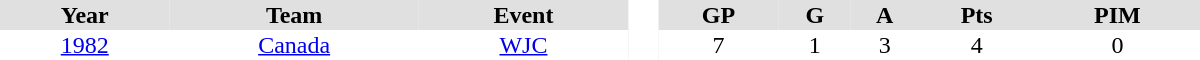<table border="0" cellpadding="1" cellspacing="0" style="text-align:center; width:50em">
<tr align="center" bgcolor="#e0e0e0">
<th>Year</th>
<th>Team</th>
<th>Event</th>
<th rowspan="99" bgcolor="#ffffff"> </th>
<th>GP</th>
<th>G</th>
<th>A</th>
<th>Pts</th>
<th>PIM</th>
</tr>
<tr>
<td><a href='#'>1982</a></td>
<td><a href='#'>Canada</a></td>
<td><a href='#'>WJC</a></td>
<td>7</td>
<td>1</td>
<td>3</td>
<td>4</td>
<td>0</td>
</tr>
</table>
